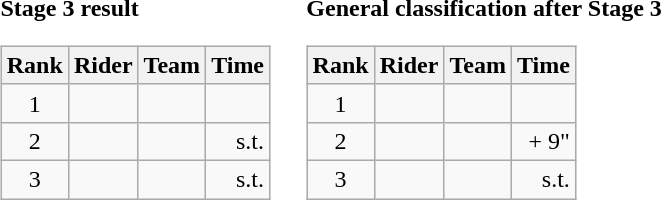<table>
<tr>
<td><strong>Stage 3 result</strong><br><table class="wikitable">
<tr>
<th scope="col">Rank</th>
<th scope="col">Rider</th>
<th scope="col">Team</th>
<th scope="col">Time</th>
</tr>
<tr>
<td style="text-align:center;">1</td>
<td></td>
<td></td>
<td style="text-align:right;"></td>
</tr>
<tr>
<td style="text-align:center;">2</td>
<td></td>
<td></td>
<td style="text-align:right;">s.t.</td>
</tr>
<tr>
<td style="text-align:center;">3</td>
<td></td>
<td></td>
<td style="text-align:right;">s.t.</td>
</tr>
</table>
</td>
<td></td>
<td><strong>General classification after Stage 3</strong><br><table class="wikitable">
<tr>
<th scope="col">Rank</th>
<th scope="col">Rider</th>
<th scope="col">Team</th>
<th scope="col">Time</th>
</tr>
<tr>
<td style="text-align:center;">1</td>
<td></td>
<td></td>
<td style="text-align:right;"></td>
</tr>
<tr>
<td style="text-align:center;">2</td>
<td></td>
<td></td>
<td style="text-align:right;">+ 9"</td>
</tr>
<tr>
<td style="text-align:center;">3</td>
<td></td>
<td></td>
<td style="text-align:right;">s.t.</td>
</tr>
</table>
</td>
</tr>
</table>
